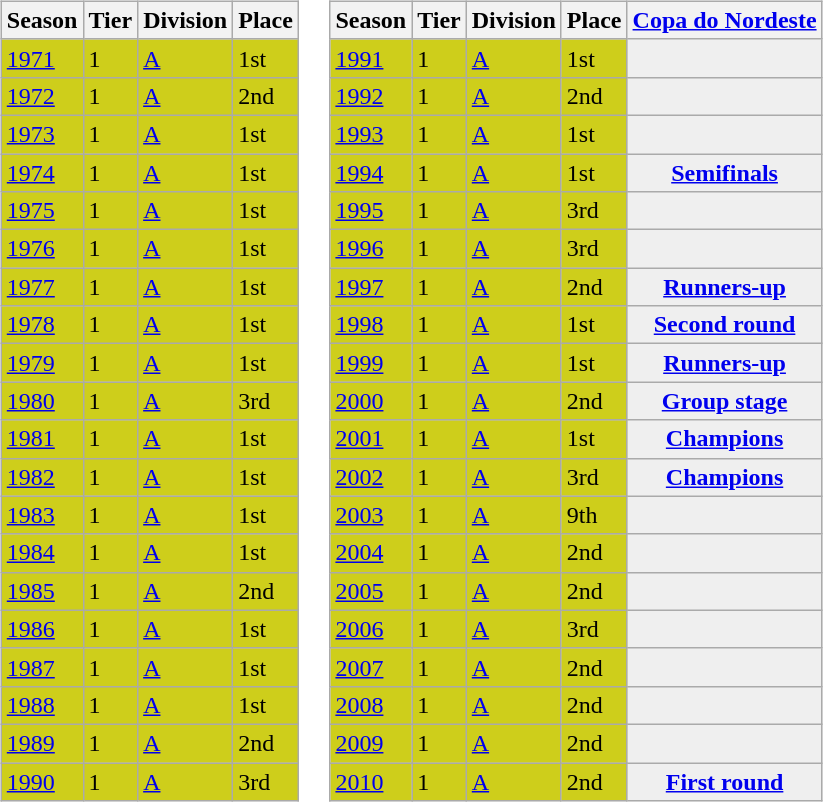<table>
<tr>
<td valign="top" width=0%><br><table class="wikitable">
<tr style="background:#f0f6fa;">
<th>Season</th>
<th>Tier</th>
<th>Division</th>
<th>Place</th>
</tr>
<tr>
<td style="background:#CECE1B;"><a href='#'>1971</a></td>
<td style="background:#CECE1B;">1</td>
<td style="background:#CECE1B;"><a href='#'>A</a></td>
<td style="background:#CECE1B;">1st</td>
</tr>
<tr>
<td style="background:#CECE1B;"><a href='#'>1972</a></td>
<td style="background:#CECE1B;">1</td>
<td style="background:#CECE1B;"><a href='#'>A</a></td>
<td style="background:#CECE1B;">2nd</td>
</tr>
<tr>
<td style="background:#CECE1B;"><a href='#'>1973</a></td>
<td style="background:#CECE1B;">1</td>
<td style="background:#CECE1B;"><a href='#'>A</a></td>
<td style="background:#CECE1B;">1st</td>
</tr>
<tr>
<td style="background:#CECE1B;"><a href='#'>1974</a></td>
<td style="background:#CECE1B;">1</td>
<td style="background:#CECE1B;"><a href='#'>A</a></td>
<td style="background:#CECE1B;">1st</td>
</tr>
<tr>
<td style="background:#CECE1B;"><a href='#'>1975</a></td>
<td style="background:#CECE1B;">1</td>
<td style="background:#CECE1B;"><a href='#'>A</a></td>
<td style="background:#CECE1B;">1st</td>
</tr>
<tr>
<td style="background:#CECE1B;"><a href='#'>1976</a></td>
<td style="background:#CECE1B;">1</td>
<td style="background:#CECE1B;"><a href='#'>A</a></td>
<td style="background:#CECE1B;">1st</td>
</tr>
<tr>
<td style="background:#CECE1B;"><a href='#'>1977</a></td>
<td style="background:#CECE1B;">1</td>
<td style="background:#CECE1B;"><a href='#'>A</a></td>
<td style="background:#CECE1B;">1st</td>
</tr>
<tr>
<td style="background:#CECE1B;"><a href='#'>1978</a></td>
<td style="background:#CECE1B;">1</td>
<td style="background:#CECE1B;"><a href='#'>A</a></td>
<td style="background:#CECE1B;">1st</td>
</tr>
<tr>
<td style="background:#CECE1B;"><a href='#'>1979</a></td>
<td style="background:#CECE1B;">1</td>
<td style="background:#CECE1B;"><a href='#'>A</a></td>
<td style="background:#CECE1B;">1st</td>
</tr>
<tr>
<td style="background:#CECE1B;"><a href='#'>1980</a></td>
<td style="background:#CECE1B;">1</td>
<td style="background:#CECE1B;"><a href='#'>A</a></td>
<td style="background:#CECE1B;">3rd</td>
</tr>
<tr>
<td style="background:#CECE1B;"><a href='#'>1981</a></td>
<td style="background:#CECE1B;">1</td>
<td style="background:#CECE1B;"><a href='#'>A</a></td>
<td style="background:#CECE1B;">1st</td>
</tr>
<tr>
<td style="background:#CECE1B;"><a href='#'>1982</a></td>
<td style="background:#CECE1B;">1</td>
<td style="background:#CECE1B;"><a href='#'>A</a></td>
<td style="background:#CECE1B;">1st</td>
</tr>
<tr>
<td style="background:#CECE1B;"><a href='#'>1983</a></td>
<td style="background:#CECE1B;">1</td>
<td style="background:#CECE1B;"><a href='#'>A</a></td>
<td style="background:#CECE1B;">1st</td>
</tr>
<tr>
<td style="background:#CECE1B;"><a href='#'>1984</a></td>
<td style="background:#CECE1B;">1</td>
<td style="background:#CECE1B;"><a href='#'>A</a></td>
<td style="background:#CECE1B;">1st</td>
</tr>
<tr>
<td style="background:#CECE1B;"><a href='#'>1985</a></td>
<td style="background:#CECE1B;">1</td>
<td style="background:#CECE1B;"><a href='#'>A</a></td>
<td style="background:#CECE1B;">2nd</td>
</tr>
<tr>
<td style="background:#CECE1B;"><a href='#'>1986</a></td>
<td style="background:#CECE1B;">1</td>
<td style="background:#CECE1B;"><a href='#'>A</a></td>
<td style="background:#CECE1B;">1st</td>
</tr>
<tr>
<td style="background:#CECE1B;"><a href='#'>1987</a></td>
<td style="background:#CECE1B;">1</td>
<td style="background:#CECE1B;"><a href='#'>A</a></td>
<td style="background:#CECE1B;">1st</td>
</tr>
<tr>
<td style="background:#CECE1B;"><a href='#'>1988</a></td>
<td style="background:#CECE1B;">1</td>
<td style="background:#CECE1B;"><a href='#'>A</a></td>
<td style="background:#CECE1B;">1st</td>
</tr>
<tr>
<td style="background:#CECE1B;"><a href='#'>1989</a></td>
<td style="background:#CECE1B;">1</td>
<td style="background:#CECE1B;"><a href='#'>A</a></td>
<td style="background:#CECE1B;">2nd</td>
</tr>
<tr>
<td style="background:#CECE1B;"><a href='#'>1990</a></td>
<td style="background:#CECE1B;">1</td>
<td style="background:#CECE1B;"><a href='#'>A</a></td>
<td style="background:#CECE1B;">3rd</td>
</tr>
</table>
</td>
<td valign="top" width=0%><br><table class="wikitable">
<tr style="background:#f0f6fa;">
<th>Season</th>
<th>Tier</th>
<th>Division</th>
<th>Place</th>
<th><a href='#'>Copa do Nordeste</a></th>
</tr>
<tr>
<td style="background:#CECE1B;"><a href='#'>1991</a></td>
<td style="background:#CECE1B;">1</td>
<td style="background:#CECE1B;"><a href='#'>A</a></td>
<td style="background:#CECE1B;">1st</td>
<th style="background:#efefef;"></th>
</tr>
<tr>
<td style="background:#CECE1B;"><a href='#'>1992</a></td>
<td style="background:#CECE1B;">1</td>
<td style="background:#CECE1B;"><a href='#'>A</a></td>
<td style="background:#CECE1B;">2nd</td>
<th style="background:#efefef;"></th>
</tr>
<tr>
<td style="background:#CECE1B;"><a href='#'>1993</a></td>
<td style="background:#CECE1B;">1</td>
<td style="background:#CECE1B;"><a href='#'>A</a></td>
<td style="background:#CECE1B;">1st</td>
<th style="background:#efefef;"></th>
</tr>
<tr>
<td style="background:#CECE1B;"><a href='#'>1994</a></td>
<td style="background:#CECE1B;">1</td>
<td style="background:#CECE1B;"><a href='#'>A</a></td>
<td style="background:#CECE1B;">1st</td>
<th style="background:#efefef;"><a href='#'>Semifinals</a></th>
</tr>
<tr>
<td style="background:#CECE1B;"><a href='#'>1995</a></td>
<td style="background:#CECE1B;">1</td>
<td style="background:#CECE1B;"><a href='#'>A</a></td>
<td style="background:#CECE1B;">3rd</td>
<th style="background:#efefef;"></th>
</tr>
<tr>
<td style="background:#CECE1B;"><a href='#'>1996</a></td>
<td style="background:#CECE1B;">1</td>
<td style="background:#CECE1B;"><a href='#'>A</a></td>
<td style="background:#CECE1B;">3rd</td>
<th style="background:#efefef;"></th>
</tr>
<tr>
<td style="background:#CECE1B;"><a href='#'>1997</a></td>
<td style="background:#CECE1B;">1</td>
<td style="background:#CECE1B;"><a href='#'>A</a></td>
<td style="background:#CECE1B;">2nd</td>
<th style="background:#efefef;"><a href='#'>Runners-up</a></th>
</tr>
<tr>
<td style="background:#CECE1B;"><a href='#'>1998</a></td>
<td style="background:#CECE1B;">1</td>
<td style="background:#CECE1B;"><a href='#'>A</a></td>
<td style="background:#CECE1B;">1st</td>
<th style="background:#efefef;"><a href='#'>Second round</a></th>
</tr>
<tr>
<td style="background:#CECE1B;"><a href='#'>1999</a></td>
<td style="background:#CECE1B;">1</td>
<td style="background:#CECE1B;"><a href='#'>A</a></td>
<td style="background:#CECE1B;">1st</td>
<th style="background:#efefef;"><a href='#'>Runners-up</a></th>
</tr>
<tr>
<td style="background:#CECE1B;"><a href='#'>2000</a></td>
<td style="background:#CECE1B;">1</td>
<td style="background:#CECE1B;"><a href='#'>A</a></td>
<td style="background:#CECE1B;">2nd</td>
<th style="background:#efefef;"><a href='#'>Group stage</a></th>
</tr>
<tr>
<td style="background:#CECE1B;"><a href='#'>2001</a></td>
<td style="background:#CECE1B;">1</td>
<td style="background:#CECE1B;"><a href='#'>A</a></td>
<td style="background:#CECE1B;">1st</td>
<th style="background:#efefef;"><a href='#'>Champions</a></th>
</tr>
<tr>
<td style="background:#CECE1B;"><a href='#'>2002</a></td>
<td style="background:#CECE1B;">1</td>
<td style="background:#CECE1B;"><a href='#'>A</a></td>
<td style="background:#CECE1B;">3rd</td>
<th style="background:#efefef;"><a href='#'>Champions</a></th>
</tr>
<tr>
<td style="background:#CECE1B;"><a href='#'>2003</a></td>
<td style="background:#CECE1B;">1</td>
<td style="background:#CECE1B;"><a href='#'>A</a></td>
<td style="background:#CECE1B;">9th</td>
<th style="background:#efefef;"></th>
</tr>
<tr>
<td style="background:#CECE1B;"><a href='#'>2004</a></td>
<td style="background:#CECE1B;">1</td>
<td style="background:#CECE1B;"><a href='#'>A</a></td>
<td style="background:#CECE1B;">2nd</td>
<th style="background:#efefef;"></th>
</tr>
<tr>
<td style="background:#CECE1B;"><a href='#'>2005</a></td>
<td style="background:#CECE1B;">1</td>
<td style="background:#CECE1B;"><a href='#'>A</a></td>
<td style="background:#CECE1B;">2nd</td>
<th style="background:#efefef;"></th>
</tr>
<tr>
<td style="background:#CECE1B;"><a href='#'>2006</a></td>
<td style="background:#CECE1B;">1</td>
<td style="background:#CECE1B;"><a href='#'>A</a></td>
<td style="background:#CECE1B;">3rd</td>
<th style="background:#efefef;"></th>
</tr>
<tr>
<td style="background:#CECE1B;"><a href='#'>2007</a></td>
<td style="background:#CECE1B;">1</td>
<td style="background:#CECE1B;"><a href='#'>A</a></td>
<td style="background:#CECE1B;">2nd</td>
<th style="background:#efefef;"></th>
</tr>
<tr>
<td style="background:#CECE1B;"><a href='#'>2008</a></td>
<td style="background:#CECE1B;">1</td>
<td style="background:#CECE1B;"><a href='#'>A</a></td>
<td style="background:#CECE1B;">2nd</td>
<th style="background:#efefef;"></th>
</tr>
<tr>
<td style="background:#CECE1B;"><a href='#'>2009</a></td>
<td style="background:#CECE1B;">1</td>
<td style="background:#CECE1B;"><a href='#'>A</a></td>
<td style="background:#CECE1B;">2nd</td>
<th style="background:#efefef;"></th>
</tr>
<tr>
<td style="background:#CECE1B;"><a href='#'>2010</a></td>
<td style="background:#CECE1B;">1</td>
<td style="background:#CECE1B;"><a href='#'>A</a></td>
<td style="background:#CECE1B;">2nd</td>
<th style="background:#efefef;"><a href='#'>First round</a></th>
</tr>
</table>
</td>
</tr>
</table>
